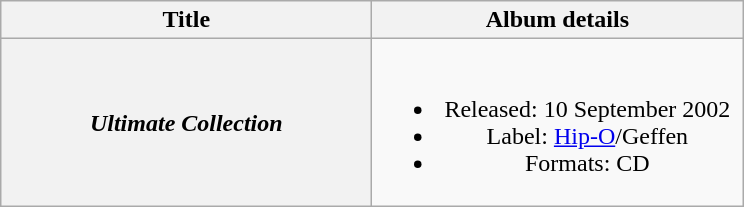<table class="wikitable plainrowheaders" style="text-align:center;">
<tr>
<th scope="col" style="width:15em;">Title</th>
<th scope="col" style="width:15em;">Album details</th>
</tr>
<tr>
<th scope="row"><em>Ultimate Collection</em></th>
<td><br><ul><li>Released: 10 September 2002</li><li>Label: <a href='#'>Hip-O</a>/Geffen</li><li>Formats: CD</li></ul></td>
</tr>
</table>
